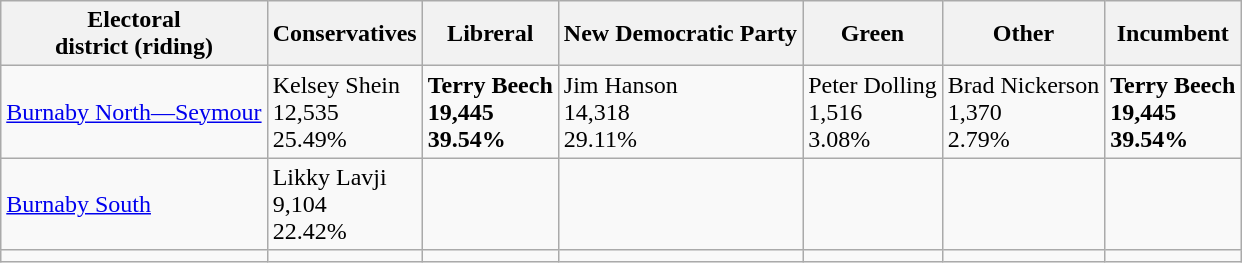<table class="wikitable sortable">
<tr>
<th>Electoral<br>district
(riding)</th>
<th>Conservatives</th>
<th>Libreral</th>
<th>New Democratic Party</th>
<th>Green</th>
<th>Other</th>
<th>Incumbent</th>
</tr>
<tr>
<td><a href='#'>Burnaby North—Seymour</a></td>
<td>Kelsey Shein<br>12,535<br>25.49%</td>
<td><strong>Terry Beech</strong><br><strong>19,445</strong><br><strong>39.54%</strong></td>
<td>Jim Hanson<br>14,318<br>29.11%</td>
<td>Peter Dolling<br>1,516<br>3.08%</td>
<td>Brad Nickerson<br>1,370<br>2.79%</td>
<td><strong>Terry Beech</strong><br><strong>19,445</strong><br><strong>39.54%</strong></td>
</tr>
<tr>
<td><a href='#'>Burnaby South</a></td>
<td>Likky Lavji<br>9,104<br>22.42%</td>
<td></td>
<td></td>
<td></td>
<td></td>
<td></td>
</tr>
<tr>
<td></td>
<td></td>
<td></td>
<td></td>
<td></td>
<td></td>
<td></td>
</tr>
</table>
